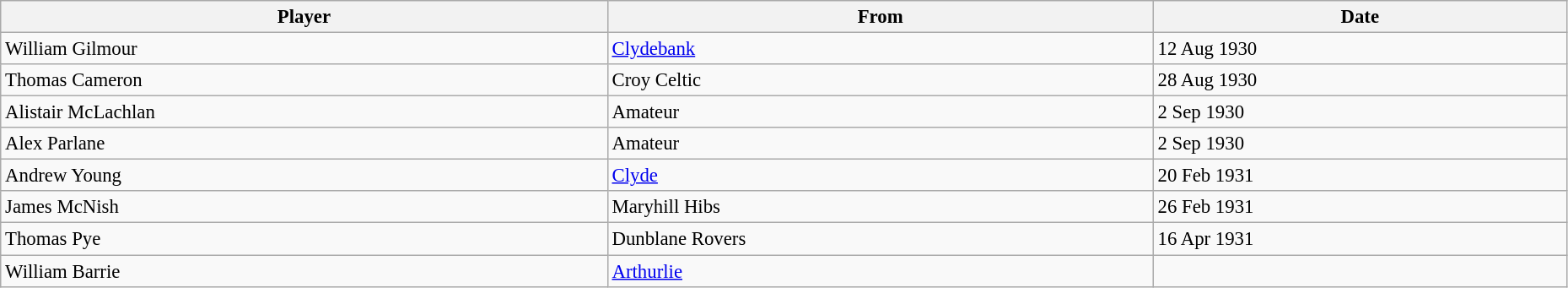<table class="wikitable" style="text-align:center; font-size:95%;width:98%; text-align:left">
<tr>
<th>Player</th>
<th>From</th>
<th>Date</th>
</tr>
<tr>
<td> William Gilmour</td>
<td> <a href='#'>Clydebank</a></td>
<td>12 Aug 1930</td>
</tr>
<tr>
<td> Thomas Cameron</td>
<td> Croy Celtic</td>
<td>28 Aug 1930</td>
</tr>
<tr>
<td> Alistair McLachlan</td>
<td> Amateur</td>
<td>2 Sep 1930</td>
</tr>
<tr>
<td> Alex Parlane</td>
<td> Amateur</td>
<td>2 Sep 1930</td>
</tr>
<tr>
<td> Andrew Young</td>
<td> <a href='#'>Clyde</a></td>
<td>20 Feb 1931</td>
</tr>
<tr>
<td> James McNish</td>
<td> Maryhill Hibs</td>
<td>26 Feb 1931</td>
</tr>
<tr>
<td> Thomas Pye</td>
<td> Dunblane Rovers</td>
<td>16 Apr 1931</td>
</tr>
<tr>
<td> William Barrie</td>
<td> <a href='#'>Arthurlie</a></td>
<td></td>
</tr>
</table>
